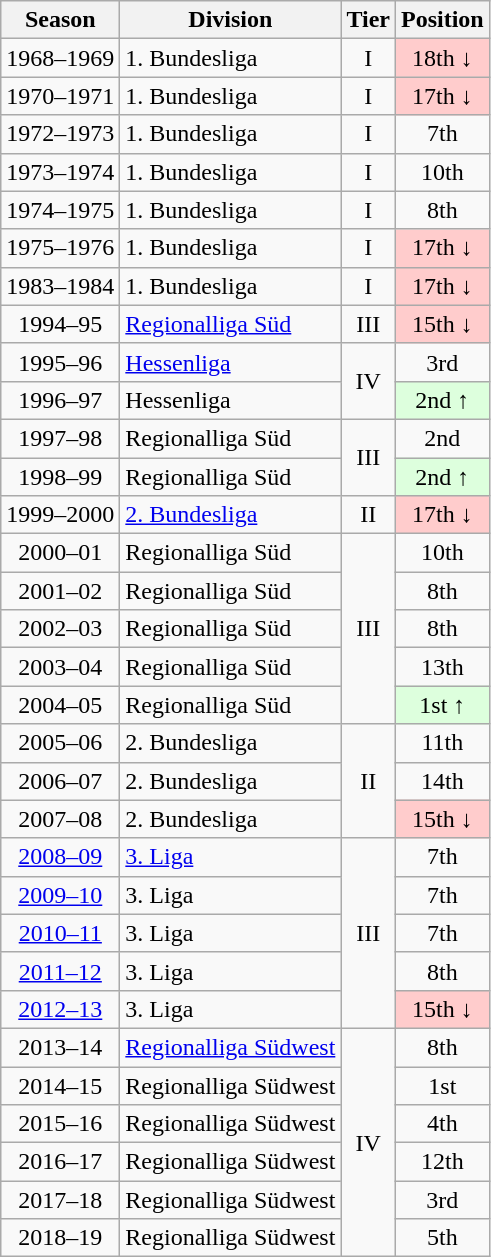<table class="wikitable">
<tr>
<th>Season</th>
<th>Division</th>
<th>Tier</th>
<th>Position</th>
</tr>
<tr align="center">
<td>1968–1969</td>
<td align="left">1. Bundesliga</td>
<td rowspan=1>I</td>
<td style="background:#ffcccc">18th ↓</td>
</tr>
<tr align="center">
<td>1970–1971</td>
<td align="left">1. Bundesliga</td>
<td rowspan=1>I</td>
<td style="background:#ffcccc">17th ↓</td>
</tr>
<tr align="center">
<td>1972–1973</td>
<td align="left">1. Bundesliga</td>
<td rowspan=1>I</td>
<td>7th</td>
</tr>
<tr align="center">
<td>1973–1974</td>
<td align="left">1. Bundesliga</td>
<td rowspan=1>I</td>
<td>10th</td>
</tr>
<tr align="center">
<td>1974–1975</td>
<td align="left">1. Bundesliga</td>
<td rowspan=1>I</td>
<td>8th</td>
</tr>
<tr align="center">
<td>1975–1976</td>
<td align="left">1. Bundesliga</td>
<td rowspan=1>I</td>
<td style="background:#ffcccc">17th ↓</td>
</tr>
<tr align="center">
<td>1983–1984</td>
<td align="left">1. Bundesliga</td>
<td rowspan=1>I</td>
<td style="background:#ffcccc">17th ↓</td>
</tr>
<tr align="center">
<td>1994–95</td>
<td align="left"><a href='#'>Regionalliga Süd</a></td>
<td>III</td>
<td style="background:#ffcccc">15th ↓</td>
</tr>
<tr align="center">
<td>1995–96</td>
<td align="left"><a href='#'>Hessenliga</a></td>
<td rowspan=2>IV</td>
<td>3rd</td>
</tr>
<tr align="center">
<td>1996–97</td>
<td align="left">Hessenliga</td>
<td style="background:#ddffdd">2nd ↑</td>
</tr>
<tr align="center">
<td>1997–98</td>
<td align="left">Regionalliga Süd</td>
<td rowspan=2>III</td>
<td>2nd</td>
</tr>
<tr align="center">
<td>1998–99</td>
<td align="left">Regionalliga Süd</td>
<td style="background:#ddffdd">2nd ↑</td>
</tr>
<tr align="center">
<td>1999–2000</td>
<td align="left"><a href='#'>2. Bundesliga</a></td>
<td>II</td>
<td style="background:#ffcccc">17th ↓</td>
</tr>
<tr align="center">
<td>2000–01</td>
<td align="left">Regionalliga Süd</td>
<td rowspan=5>III</td>
<td>10th</td>
</tr>
<tr align="center">
<td>2001–02</td>
<td align="left">Regionalliga Süd</td>
<td>8th</td>
</tr>
<tr align="center">
<td>2002–03</td>
<td align="left">Regionalliga Süd</td>
<td>8th</td>
</tr>
<tr align="center">
<td>2003–04</td>
<td align="left">Regionalliga Süd</td>
<td>13th</td>
</tr>
<tr align="center">
<td>2004–05</td>
<td align="left">Regionalliga Süd</td>
<td style="background:#ddffdd">1st ↑</td>
</tr>
<tr align="center">
<td>2005–06</td>
<td align="left">2. Bundesliga</td>
<td rowspan=3>II</td>
<td>11th</td>
</tr>
<tr align="center">
<td>2006–07</td>
<td align="left">2. Bundesliga</td>
<td>14th</td>
</tr>
<tr align="center">
<td>2007–08</td>
<td align="left">2. Bundesliga</td>
<td style="background:#ffcccc">15th ↓</td>
</tr>
<tr align="center">
<td><a href='#'>2008–09</a></td>
<td align="left"><a href='#'>3. Liga</a></td>
<td rowspan=5>III</td>
<td>7th</td>
</tr>
<tr align="center">
<td><a href='#'>2009–10</a></td>
<td align="left">3. Liga</td>
<td>7th</td>
</tr>
<tr align="center">
<td><a href='#'>2010–11</a></td>
<td align="left">3. Liga</td>
<td>7th</td>
</tr>
<tr align="center">
<td><a href='#'>2011–12</a></td>
<td align="left">3. Liga</td>
<td>8th</td>
</tr>
<tr align="center">
<td><a href='#'>2012–13</a></td>
<td align="left">3. Liga</td>
<td style="background:#ffcccc">15th ↓</td>
</tr>
<tr align="center">
<td>2013–14</td>
<td align="left"><a href='#'>Regionalliga Südwest</a></td>
<td rowspan=6>IV</td>
<td>8th</td>
</tr>
<tr align="center">
<td>2014–15</td>
<td align="left">Regionalliga Südwest</td>
<td>1st</td>
</tr>
<tr align="center">
<td>2015–16</td>
<td align="left">Regionalliga Südwest</td>
<td>4th</td>
</tr>
<tr align="center">
<td>2016–17</td>
<td align="left">Regionalliga Südwest</td>
<td>12th</td>
</tr>
<tr align="center">
<td>2017–18</td>
<td align="left">Regionalliga Südwest</td>
<td>3rd</td>
</tr>
<tr align="center">
<td>2018–19</td>
<td align="left">Regionalliga Südwest</td>
<td>5th</td>
</tr>
</table>
